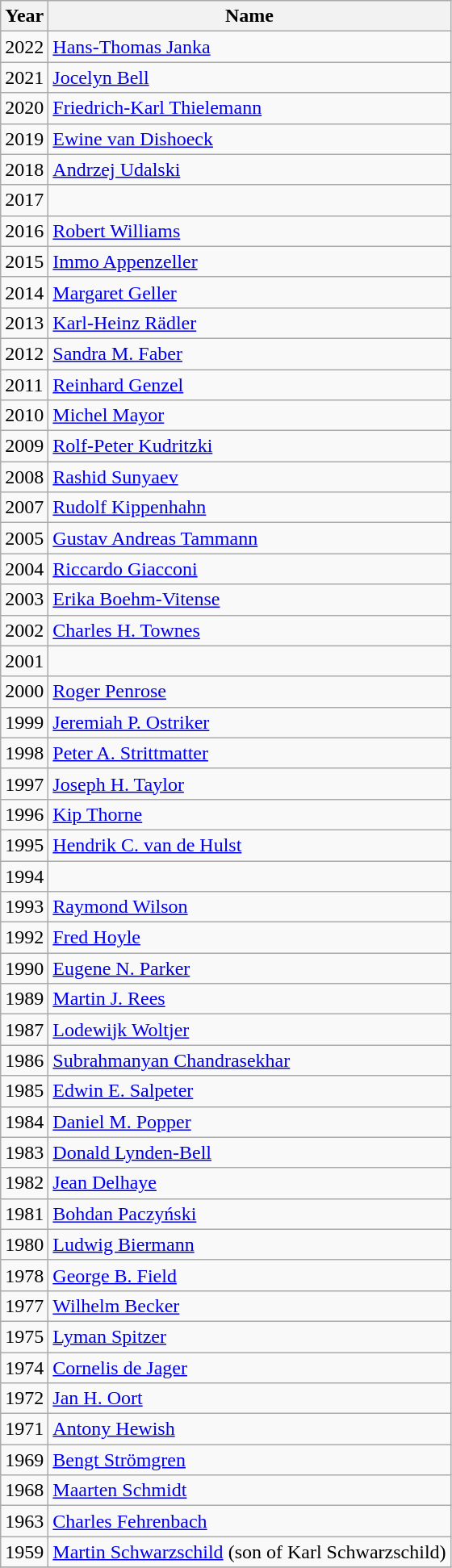<table class="wikitable">
<tr>
<th>Year</th>
<th>Name</th>
</tr>
<tr>
<td>2022</td>
<td><a href='#'>Hans-Thomas Janka</a></td>
</tr>
<tr>
<td>2021</td>
<td><a href='#'>Jocelyn Bell</a></td>
</tr>
<tr>
<td>2020</td>
<td><a href='#'>Friedrich-Karl Thielemann</a></td>
</tr>
<tr>
<td>2019</td>
<td><a href='#'>Ewine van Dishoeck</a></td>
</tr>
<tr>
<td>2018</td>
<td><a href='#'>Andrzej Udalski</a></td>
</tr>
<tr>
<td>2017</td>
<td></td>
</tr>
<tr>
<td>2016</td>
<td><a href='#'>Robert Williams</a></td>
</tr>
<tr>
<td>2015</td>
<td><a href='#'>Immo Appenzeller</a></td>
</tr>
<tr>
<td>2014</td>
<td><a href='#'>Margaret Geller</a></td>
</tr>
<tr>
<td>2013</td>
<td><a href='#'>Karl-Heinz Rädler</a></td>
</tr>
<tr>
<td>2012</td>
<td><a href='#'>Sandra M. Faber</a></td>
</tr>
<tr>
<td>2011</td>
<td><a href='#'>Reinhard Genzel</a></td>
</tr>
<tr>
<td>2010</td>
<td><a href='#'>Michel Mayor</a></td>
</tr>
<tr>
<td>2009</td>
<td><a href='#'>Rolf-Peter Kudritzki</a></td>
</tr>
<tr>
<td>2008</td>
<td><a href='#'>Rashid Sunyaev</a></td>
</tr>
<tr>
<td>2007</td>
<td><a href='#'>Rudolf Kippenhahn</a></td>
</tr>
<tr>
<td>2005</td>
<td><a href='#'>Gustav Andreas Tammann</a></td>
</tr>
<tr>
<td>2004</td>
<td><a href='#'>Riccardo Giacconi</a></td>
</tr>
<tr>
<td>2003</td>
<td><a href='#'>Erika Boehm-Vitense</a></td>
</tr>
<tr>
<td>2002</td>
<td><a href='#'>Charles H. Townes</a></td>
</tr>
<tr>
<td>2001</td>
<td></td>
</tr>
<tr>
<td>2000</td>
<td><a href='#'>Roger Penrose</a></td>
</tr>
<tr>
<td>1999</td>
<td><a href='#'>Jeremiah P. Ostriker</a></td>
</tr>
<tr>
<td>1998</td>
<td><a href='#'>Peter A. Strittmatter</a></td>
</tr>
<tr>
<td>1997</td>
<td><a href='#'>Joseph H. Taylor</a></td>
</tr>
<tr>
<td>1996</td>
<td><a href='#'>Kip Thorne</a></td>
</tr>
<tr>
<td>1995</td>
<td><a href='#'>Hendrik C. van de Hulst</a></td>
</tr>
<tr>
<td>1994</td>
<td></td>
</tr>
<tr>
<td>1993</td>
<td><a href='#'>Raymond Wilson</a></td>
</tr>
<tr>
<td>1992</td>
<td><a href='#'>Fred Hoyle</a></td>
</tr>
<tr>
<td>1990</td>
<td><a href='#'>Eugene N. Parker</a></td>
</tr>
<tr>
<td>1989</td>
<td><a href='#'>Martin J. Rees</a></td>
</tr>
<tr>
<td>1987</td>
<td><a href='#'>Lodewijk Woltjer</a></td>
</tr>
<tr>
<td>1986</td>
<td><a href='#'>Subrahmanyan Chandrasekhar</a></td>
</tr>
<tr>
<td>1985</td>
<td><a href='#'>Edwin E. Salpeter</a></td>
</tr>
<tr>
<td>1984</td>
<td><a href='#'>Daniel M. Popper</a></td>
</tr>
<tr>
<td>1983</td>
<td><a href='#'>Donald Lynden-Bell</a></td>
</tr>
<tr>
<td>1982</td>
<td><a href='#'>Jean Delhaye</a></td>
</tr>
<tr>
<td>1981</td>
<td><a href='#'>Bohdan Paczyński</a></td>
</tr>
<tr>
<td>1980</td>
<td><a href='#'>Ludwig Biermann</a></td>
</tr>
<tr>
<td>1978</td>
<td><a href='#'>George B. Field</a></td>
</tr>
<tr>
<td>1977</td>
<td><a href='#'>Wilhelm Becker</a></td>
</tr>
<tr>
<td>1975</td>
<td><a href='#'>Lyman Spitzer</a></td>
</tr>
<tr>
<td>1974</td>
<td><a href='#'>Cornelis de Jager</a></td>
</tr>
<tr>
<td>1972</td>
<td><a href='#'>Jan H. Oort</a></td>
</tr>
<tr>
<td>1971</td>
<td><a href='#'>Antony Hewish</a></td>
</tr>
<tr>
<td>1969</td>
<td><a href='#'>Bengt Strömgren</a></td>
</tr>
<tr>
<td>1968</td>
<td><a href='#'>Maarten Schmidt</a></td>
</tr>
<tr>
<td>1963</td>
<td><a href='#'>Charles Fehrenbach</a></td>
</tr>
<tr>
<td>1959</td>
<td><a href='#'>Martin Schwarzschild</a> (son of Karl Schwarzschild)</td>
</tr>
<tr>
</tr>
</table>
